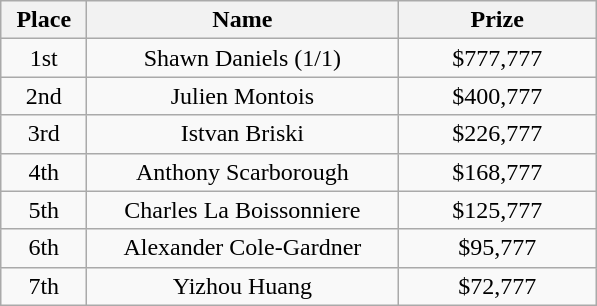<table class="wikitable">
<tr>
<th width="50">Place</th>
<th width="200">Name</th>
<th width="125">Prize</th>
</tr>
<tr>
<td align = "center">1st</td>
<td align = "center"> Shawn Daniels (1/1)</td>
<td align = "center">$777,777</td>
</tr>
<tr>
<td align = "center">2nd</td>
<td align = "center"> Julien Montois</td>
<td align = "center">$400,777</td>
</tr>
<tr>
<td align = "center">3rd</td>
<td align = "center"> Istvan Briski</td>
<td align = "center">$226,777</td>
</tr>
<tr>
<td align = "center">4th</td>
<td align = "center"> Anthony Scarborough</td>
<td align = "center">$168,777</td>
</tr>
<tr>
<td align = "center">5th</td>
<td align = "center"> Charles La Boissonniere</td>
<td align = "center">$125,777</td>
</tr>
<tr>
<td align = "center">6th</td>
<td align = "center"> Alexander Cole-Gardner</td>
<td align = "center">$95,777</td>
</tr>
<tr>
<td align = "center">7th</td>
<td align = "center"> Yizhou Huang</td>
<td align = "center">$72,777</td>
</tr>
</table>
